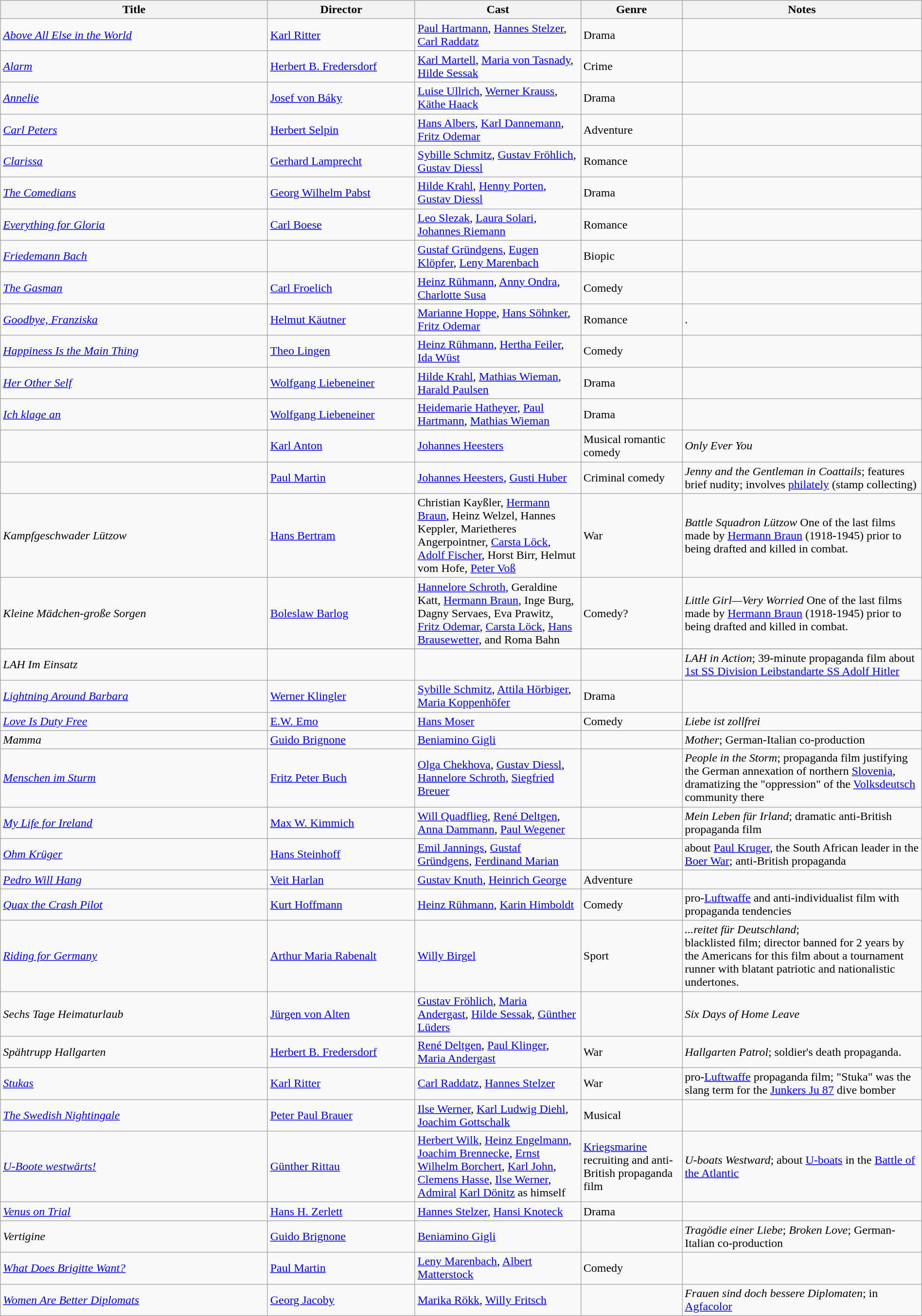<table class="wikitable" width= "100%">
<tr>
<th width=29%>Title</th>
<th width=16%>Director</th>
<th width=18%>Cast</th>
<th width=11%>Genre</th>
<th width=26%>Notes</th>
</tr>
<tr>
<td><em><a href='#'>Above All Else in the World</a></em></td>
<td><a href='#'>Karl Ritter</a></td>
<td><a href='#'>Paul Hartmann</a>, <a href='#'>Hannes Stelzer</a>, <a href='#'>Carl Raddatz</a></td>
<td>Drama</td>
<td></td>
</tr>
<tr>
<td><em><a href='#'>Alarm</a></em></td>
<td><a href='#'>Herbert B. Fredersdorf</a></td>
<td><a href='#'>Karl Martell</a>, <a href='#'>Maria von Tasnady</a>, <a href='#'>Hilde Sessak</a></td>
<td>Crime</td>
<td></td>
</tr>
<tr>
<td><em><a href='#'>Annelie</a></em></td>
<td><a href='#'>Josef von Báky</a></td>
<td><a href='#'>Luise Ullrich</a>, <a href='#'>Werner Krauss</a>, <a href='#'>Käthe Haack</a></td>
<td>Drama</td>
<td></td>
</tr>
<tr>
<td><em><a href='#'>Carl Peters</a></em></td>
<td><a href='#'>Herbert Selpin</a></td>
<td><a href='#'>Hans Albers</a>, <a href='#'>Karl Dannemann</a>, <a href='#'>Fritz Odemar</a></td>
<td>Adventure</td>
<td></td>
</tr>
<tr>
<td><em><a href='#'>Clarissa</a></em></td>
<td><a href='#'>Gerhard Lamprecht</a></td>
<td><a href='#'>Sybille Schmitz</a>, <a href='#'>Gustav Fröhlich</a>, <a href='#'>Gustav Diessl</a></td>
<td>Romance</td>
<td></td>
</tr>
<tr>
<td><em><a href='#'>The Comedians</a></em></td>
<td><a href='#'>Georg Wilhelm Pabst</a></td>
<td><a href='#'>Hilde Krahl</a>, <a href='#'>Henny Porten</a>, <a href='#'>Gustav Diessl</a></td>
<td>Drama</td>
<td></td>
</tr>
<tr>
<td><em><a href='#'>Everything for Gloria</a></em></td>
<td><a href='#'>Carl Boese</a></td>
<td><a href='#'>Leo Slezak</a>, <a href='#'>Laura Solari</a>, <a href='#'>Johannes Riemann</a></td>
<td>Romance</td>
<td></td>
</tr>
<tr>
<td><em><a href='#'>Friedemann Bach</a></em></td>
<td></td>
<td><a href='#'>Gustaf Gründgens</a>, <a href='#'>Eugen Klöpfer</a>, <a href='#'>Leny Marenbach</a></td>
<td>Biopic</td>
<td></td>
</tr>
<tr>
<td><em><a href='#'>The Gasman</a></em></td>
<td><a href='#'>Carl Froelich</a></td>
<td><a href='#'>Heinz Rühmann</a>, <a href='#'>Anny Ondra</a>, <a href='#'>Charlotte Susa</a></td>
<td>Comedy</td>
<td></td>
</tr>
<tr>
<td><em><a href='#'>Goodbye, Franziska</a></em></td>
<td><a href='#'>Helmut Käutner</a></td>
<td><a href='#'>Marianne Hoppe</a>, <a href='#'>Hans Söhnker</a>, <a href='#'>Fritz Odemar</a></td>
<td>Romance</td>
<td>.</td>
</tr>
<tr>
<td><em><a href='#'>Happiness Is the Main Thing</a></em></td>
<td><a href='#'>Theo Lingen</a></td>
<td><a href='#'>Heinz Rühmann</a>, <a href='#'>Hertha Feiler</a>, <a href='#'>Ida Wüst</a></td>
<td>Comedy</td>
<td></td>
</tr>
<tr>
<td><em><a href='#'>Her Other Self</a></em></td>
<td><a href='#'>Wolfgang Liebeneiner</a></td>
<td><a href='#'>Hilde Krahl</a>, <a href='#'>Mathias Wieman</a>, <a href='#'>Harald Paulsen</a></td>
<td>Drama</td>
<td></td>
</tr>
<tr>
<td><em><a href='#'>Ich klage an</a></em></td>
<td><a href='#'>Wolfgang Liebeneiner</a></td>
<td><a href='#'>Heidemarie Hatheyer</a>, <a href='#'>Paul Hartmann</a>, <a href='#'>Mathias Wieman</a></td>
<td>Drama</td>
<td></td>
</tr>
<tr>
<td><em></em></td>
<td><a href='#'>Karl Anton</a></td>
<td><a href='#'>Johannes Heesters</a></td>
<td>Musical romantic comedy</td>
<td><em>Only Ever You</em></td>
</tr>
<tr>
<td><em></em></td>
<td><a href='#'>Paul Martin</a></td>
<td><a href='#'>Johannes Heesters</a>, <a href='#'>Gusti Huber</a></td>
<td>Criminal comedy</td>
<td><em>Jenny and the Gentleman in Coattails</em>; features brief nudity; involves <a href='#'>philately</a> (stamp collecting)</td>
</tr>
<tr>
<td><em>Kampfgeschwader Lützow</em></td>
<td><a href='#'>Hans Bertram</a></td>
<td>Christian Kayßler, <a href='#'>Hermann Braun</a>, Heinz Welzel, Hannes Keppler, Marietheres Angerpointner, <a href='#'>Carsta Löck</a>, <a href='#'>Adolf Fischer</a>, Horst Birr, Helmut vom Hofe, <a href='#'>Peter Voß</a></td>
<td>War</td>
<td><em>Battle Squadron Lützow</em>  One of the last films made by <a href='#'>Hermann Braun</a> (1918-1945) prior to being drafted and killed in combat.</td>
</tr>
<tr>
<td><em>Kleine Mädchen-große Sorgen</em></td>
<td><a href='#'>Boleslaw Barlog</a></td>
<td><a href='#'>Hannelore Schroth</a>, Geraldine Katt, <a href='#'>Hermann Braun</a>, Inge Burg, Dagny Servaes, Eva Prawitz, <a href='#'>Fritz Odemar</a>, <a href='#'>Carsta Löck</a>, <a href='#'>Hans Brausewetter</a>, and Roma Bahn</td>
<td>Comedy?</td>
<td><em>Little Girl—Very Worried</em>  One of the last films made by <a href='#'>Hermann Braun</a> (1918-1945) prior to being drafted and killed in combat.</td>
</tr>
<tr>
</tr>
<tr>
<td><em>LAH Im Einsatz</em></td>
<td></td>
<td></td>
<td></td>
<td><em>LAH in Action</em>; 39-minute propaganda film about <a href='#'>1st SS Division Leibstandarte SS Adolf Hitler</a></td>
</tr>
<tr>
<td><em><a href='#'>Lightning Around Barbara</a></em></td>
<td><a href='#'>Werner Klingler</a></td>
<td><a href='#'>Sybille Schmitz</a>, <a href='#'>Attila Hörbiger</a>, <a href='#'>Maria Koppenhöfer</a></td>
<td>Drama</td>
<td></td>
</tr>
<tr>
<td><em><a href='#'>Love Is Duty Free</a></em></td>
<td><a href='#'>E.W. Emo</a></td>
<td><a href='#'>Hans Moser</a></td>
<td>Comedy</td>
<td><em>Liebe ist zollfrei</em></td>
</tr>
<tr>
<td><em>Mamma</em></td>
<td><a href='#'>Guido Brignone</a></td>
<td><a href='#'>Beniamino Gigli</a></td>
<td></td>
<td><em>Mother</em>; German-Italian co-production</td>
</tr>
<tr>
<td><em><a href='#'>Menschen im Sturm</a></em></td>
<td><a href='#'>Fritz Peter Buch</a></td>
<td><a href='#'>Olga Chekhova</a>, <a href='#'>Gustav Diessl</a>, <a href='#'>Hannelore Schroth</a>, <a href='#'>Siegfried Breuer</a></td>
<td></td>
<td><em>People in the Storm</em>; propaganda film justifying the German annexation of northern <a href='#'>Slovenia</a>, dramatizing the "oppression" of the <a href='#'>Volksdeutsch</a> community there</td>
</tr>
<tr>
<td><em><a href='#'>My Life for Ireland</a></em></td>
<td><a href='#'>Max W. Kimmich</a></td>
<td><a href='#'>Will Quadflieg</a>, <a href='#'>René Deltgen</a>, <a href='#'>Anna Dammann</a>, <a href='#'>Paul Wegener</a></td>
<td></td>
<td><em>Mein Leben für Irland</em>; dramatic anti-British propaganda film</td>
</tr>
<tr>
<td><em><a href='#'>Ohm Krüger</a></em></td>
<td><a href='#'>Hans Steinhoff</a></td>
<td><a href='#'>Emil Jannings</a>, <a href='#'>Gustaf Gründgens</a>, <a href='#'>Ferdinand Marian</a></td>
<td></td>
<td>about <a href='#'>Paul Kruger</a>, the South African leader in the <a href='#'>Boer War</a>; anti-British propaganda</td>
</tr>
<tr>
<td><em><a href='#'>Pedro Will Hang</a></em></td>
<td><a href='#'>Veit Harlan</a></td>
<td><a href='#'>Gustav Knuth</a>, <a href='#'>Heinrich George</a></td>
<td>Adventure</td>
<td></td>
</tr>
<tr>
<td><em><a href='#'>Quax the Crash Pilot</a></em></td>
<td><a href='#'>Kurt Hoffmann</a></td>
<td><a href='#'>Heinz Rühmann</a>, <a href='#'>Karin Himboldt</a></td>
<td>Comedy</td>
<td>pro-<a href='#'>Luftwaffe</a> and anti-individualist film with propaganda tendencies</td>
</tr>
<tr>
<td><em><a href='#'>Riding for Germany</a></em></td>
<td><a href='#'>Arthur Maria Rabenalt</a></td>
<td><a href='#'>Willy Birgel</a></td>
<td>Sport</td>
<td><em>...reitet für Deutschland</em>; <br> blacklisted film; director banned for 2 years by the Americans for this film about a tournament runner with blatant patriotic and nationalistic undertones.</td>
</tr>
<tr>
<td><em> Sechs Tage Heimaturlaub</em></td>
<td><a href='#'>Jürgen von Alten</a></td>
<td><a href='#'>Gustav Fröhlich</a>, <a href='#'>Maria Andergast</a>, <a href='#'>Hilde Sessak</a>, <a href='#'>Günther Lüders</a></td>
<td></td>
<td><em>Six Days of Home Leave</em></td>
</tr>
<tr>
<td><em>Spähtrupp Hallgarten</em></td>
<td><a href='#'>Herbert B. Fredersdorf</a></td>
<td><a href='#'>René Deltgen</a>, <a href='#'>Paul Klinger</a>, <a href='#'>Maria Andergast</a></td>
<td>War</td>
<td><em>Hallgarten Patrol</em>; soldier's death propaganda.</td>
</tr>
<tr>
<td><em><a href='#'>Stukas</a></em></td>
<td><a href='#'>Karl Ritter</a></td>
<td><a href='#'>Carl Raddatz</a>, <a href='#'>Hannes Stelzer</a></td>
<td>War</td>
<td>pro-<a href='#'>Luftwaffe</a> propaganda film; "Stuka" was the slang term for the <a href='#'>Junkers Ju 87</a> dive bomber</td>
</tr>
<tr>
<td><em><a href='#'>The Swedish Nightingale</a></em></td>
<td><a href='#'>Peter Paul Brauer</a></td>
<td><a href='#'>Ilse Werner</a>, <a href='#'>Karl Ludwig Diehl</a>, <a href='#'>Joachim Gottschalk</a></td>
<td>Musical</td>
<td></td>
</tr>
<tr>
<td><em><a href='#'>U-Boote westwärts!</a></em></td>
<td><a href='#'>Günther Rittau</a></td>
<td><a href='#'>Herbert Wilk</a>, <a href='#'>Heinz Engelmann</a>, <a href='#'>Joachim Brennecke</a>, <a href='#'>Ernst Wilhelm Borchert</a>, <a href='#'>Karl John</a>, <a href='#'>Clemens Hasse</a>, <a href='#'>Ilse Werner</a>, <a href='#'>Admiral</a> <a href='#'>Karl Dönitz</a> as himself</td>
<td><a href='#'>Kriegsmarine</a> recruiting and anti-British propaganda film</td>
<td><em>U-boats Westward</em>; about <a href='#'>U-boats</a> in the <a href='#'>Battle of the Atlantic</a></td>
</tr>
<tr>
<td><em><a href='#'>Venus on Trial</a></em></td>
<td><a href='#'>Hans H. Zerlett</a></td>
<td><a href='#'>Hannes Stelzer</a>, <a href='#'>Hansi Knoteck</a></td>
<td>Drama</td>
<td></td>
</tr>
<tr>
<td><em>Vertigine</em></td>
<td><a href='#'>Guido Brignone</a></td>
<td><a href='#'>Beniamino Gigli</a></td>
<td></td>
<td><em>Tragödie einer Liebe</em>; <em>Broken Love</em>; German-Italian co-production</td>
</tr>
<tr>
<td><em><a href='#'>What Does Brigitte Want?</a></em></td>
<td><a href='#'>Paul Martin</a></td>
<td><a href='#'>Leny Marenbach</a>, <a href='#'>Albert Matterstock</a></td>
<td>Comedy</td>
<td></td>
</tr>
<tr>
<td><em><a href='#'>Women Are Better Diplomats</a></em></td>
<td><a href='#'>Georg Jacoby</a></td>
<td><a href='#'>Marika Rökk</a>, <a href='#'>Willy Fritsch</a></td>
<td></td>
<td><em>Frauen sind doch bessere Diplomaten</em>; in <a href='#'>Agfacolor</a></td>
</tr>
</table>
